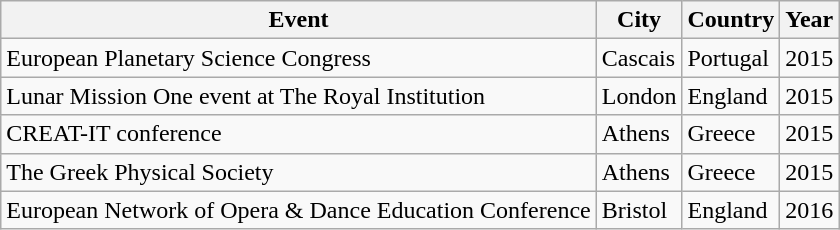<table class="wikitable">
<tr>
<th>Event</th>
<th>City</th>
<th>Country</th>
<th>Year</th>
</tr>
<tr>
<td>European Planetary Science Congress</td>
<td>Cascais</td>
<td>Portugal</td>
<td>2015</td>
</tr>
<tr>
<td>Lunar Mission One event at The Royal Institution</td>
<td>London</td>
<td>England</td>
<td>2015</td>
</tr>
<tr>
<td>CREAT-IT conference</td>
<td>Athens</td>
<td>Greece</td>
<td>2015</td>
</tr>
<tr>
<td>The Greek Physical Society</td>
<td>Athens</td>
<td>Greece</td>
<td>2015</td>
</tr>
<tr>
<td>European Network of Opera & Dance Education Conference</td>
<td>Bristol</td>
<td>England</td>
<td>2016</td>
</tr>
</table>
